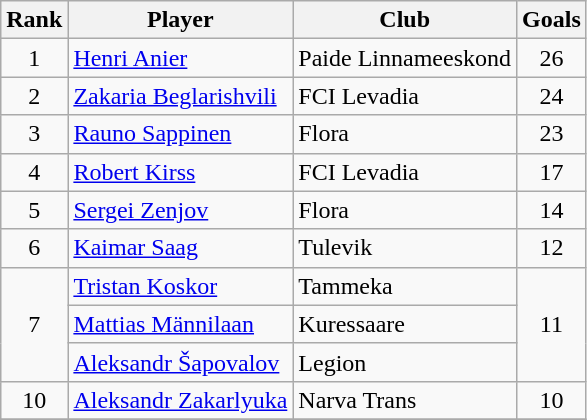<table class="wikitable" style="text-align:left">
<tr>
<th>Rank</th>
<th>Player</th>
<th>Club</th>
<th>Goals</th>
</tr>
<tr>
<td align=center rowspan=>1</td>
<td> <a href='#'>Henri Anier</a></td>
<td>Paide Linnameeskond</td>
<td align=center>26</td>
</tr>
<tr>
<td align=center rowspan=>2</td>
<td> <a href='#'>Zakaria Beglarishvili</a></td>
<td>FCI Levadia</td>
<td align=center>24</td>
</tr>
<tr>
<td align=center rowspan=>3</td>
<td> <a href='#'>Rauno Sappinen</a></td>
<td>Flora</td>
<td align=center>23</td>
</tr>
<tr>
<td align=center rowspan=>4</td>
<td> <a href='#'>Robert Kirss</a></td>
<td>FCI Levadia</td>
<td align=center>17</td>
</tr>
<tr>
<td align=center rowspan=>5</td>
<td> <a href='#'>Sergei Zenjov</a></td>
<td>Flora</td>
<td align=center>14</td>
</tr>
<tr>
<td align=center rowspan=>6</td>
<td> <a href='#'>Kaimar Saag</a></td>
<td>Tulevik</td>
<td align=center>12</td>
</tr>
<tr>
<td align=center rowspan=3>7</td>
<td> <a href='#'>Tristan Koskor</a></td>
<td>Tammeka</td>
<td align=center rowspan=3>11</td>
</tr>
<tr>
<td> <a href='#'>Mattias Männilaan</a></td>
<td>Kuressaare</td>
</tr>
<tr>
<td> <a href='#'>Aleksandr Šapovalov</a></td>
<td>Legion</td>
</tr>
<tr>
<td align=center rowspan=>10</td>
<td> <a href='#'>Aleksandr Zakarlyuka</a></td>
<td>Narva Trans</td>
<td align=center>10</td>
</tr>
<tr>
</tr>
</table>
